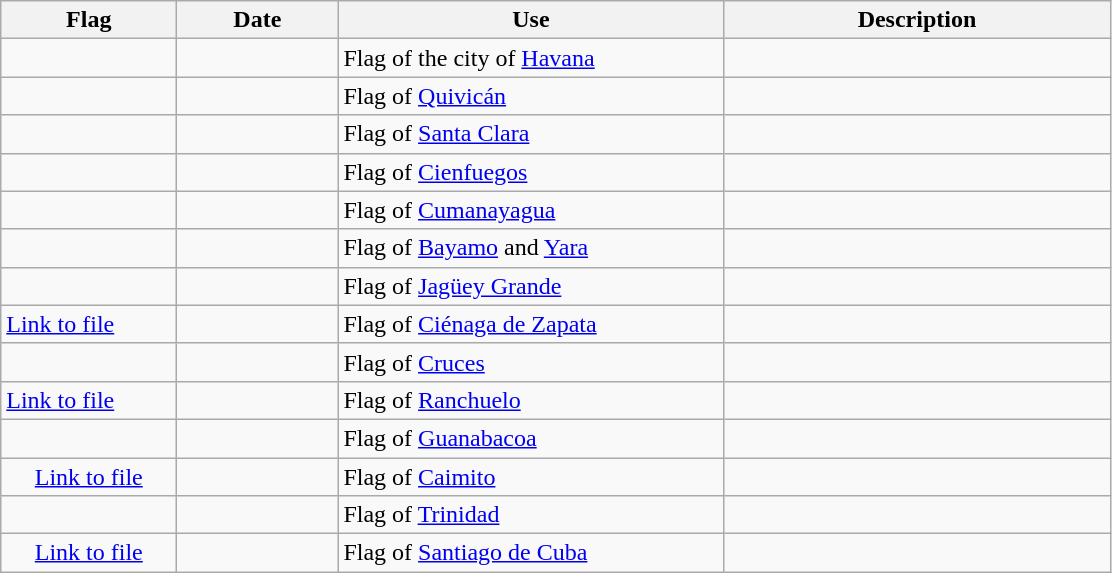<table class="wikitable">
<tr>
<th style="width:110px;">Flag</th>
<th style="width:100px;">Date</th>
<th style="width:250px;">Use</th>
<th style="width:250px;">Description</th>
</tr>
<tr>
<td></td>
<td></td>
<td>Flag of the city of <a href='#'>Havana</a></td>
<td></td>
</tr>
<tr>
<td></td>
<td></td>
<td>Flag of <a href='#'>Quivicán</a></td>
<td></td>
</tr>
<tr>
<td></td>
<td></td>
<td>Flag of <a href='#'>Santa Clara</a></td>
<td></td>
</tr>
<tr>
<td></td>
<td></td>
<td>Flag of <a href='#'>Cienfuegos</a></td>
<td></td>
</tr>
<tr>
<td></td>
<td></td>
<td>Flag of <a href='#'>Cumanayagua</a></td>
<td></td>
</tr>
<tr>
<td></td>
<td></td>
<td>Flag of <a href='#'>Bayamo</a> and <a href='#'>Yara</a></td>
<td></td>
</tr>
<tr>
<td></td>
<td></td>
<td>Flag of <a href='#'>Jagüey Grande</a></td>
<td></td>
</tr>
<tr>
<td><a href='#'>Link to file</a> </td>
<td></td>
<td>Flag of <a href='#'>Ciénaga de Zapata</a></td>
<td></td>
</tr>
<tr>
<td></td>
<td></td>
<td>Flag of <a href='#'>Cruces</a></td>
<td></td>
</tr>
<tr>
<td><a href='#'>Link to file</a></td>
<td></td>
<td>Flag of <a href='#'>Ranchuelo</a></td>
<td></td>
</tr>
<tr>
<td></td>
<td></td>
<td>Flag of <a href='#'>Guanabacoa</a></td>
<td></td>
</tr>
<tr>
<td style="text-align:center;"><a href='#'>Link to file</a></td>
<td></td>
<td>Flag of <a href='#'>Caimito</a></td>
<td></td>
</tr>
<tr>
<td></td>
<td></td>
<td>Flag of <a href='#'>Trinidad</a></td>
<td></td>
</tr>
<tr>
<td style="text-align:center;"><a href='#'>Link to file</a></td>
<td></td>
<td>Flag of <a href='#'>Santiago de Cuba</a></td>
<td></td>
</tr>
</table>
